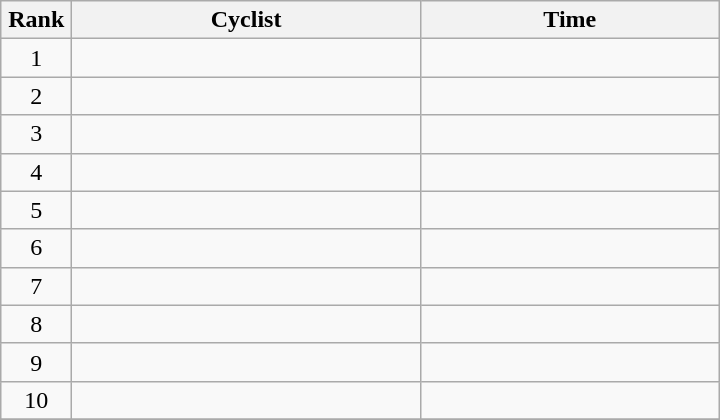<table class="wikitable" style="width:30em;margin-bottom:0;">
<tr>
<th>Rank</th>
<th>Cyclist</th>
<th>Time</th>
</tr>
<tr>
<td style="width:40px; text-align:center;">1</td>
<td style="width:225px;"></td>
<td align="right"></td>
</tr>
<tr>
<td style="text-align:center;">2</td>
<td></td>
<td align="right"></td>
</tr>
<tr>
<td style="text-align:center;">3</td>
<td></td>
<td align="right"></td>
</tr>
<tr>
<td style="text-align:center;">4</td>
<td></td>
<td align="right"></td>
</tr>
<tr>
<td style="text-align:center;">5</td>
<td></td>
<td align="right"></td>
</tr>
<tr>
<td style="text-align:center;">6</td>
<td></td>
<td align="right"></td>
</tr>
<tr>
<td style="text-align:center;">7</td>
<td></td>
<td align="right"></td>
</tr>
<tr>
<td style="text-align:center;">8</td>
<td></td>
<td align="right"></td>
</tr>
<tr>
<td style="text-align:center;">9</td>
<td></td>
<td align="right"></td>
</tr>
<tr>
<td style="text-align:center;">10</td>
<td></td>
<td align="right"></td>
</tr>
<tr>
</tr>
</table>
